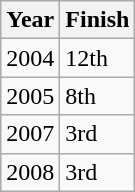<table class="wikitable">
<tr>
<th>Year</th>
<th>Finish</th>
</tr>
<tr>
<td>2004</td>
<td>12th</td>
</tr>
<tr>
<td>2005</td>
<td>8th</td>
</tr>
<tr>
<td>2007</td>
<td>3rd</td>
</tr>
<tr>
<td>2008</td>
<td>3rd</td>
</tr>
</table>
